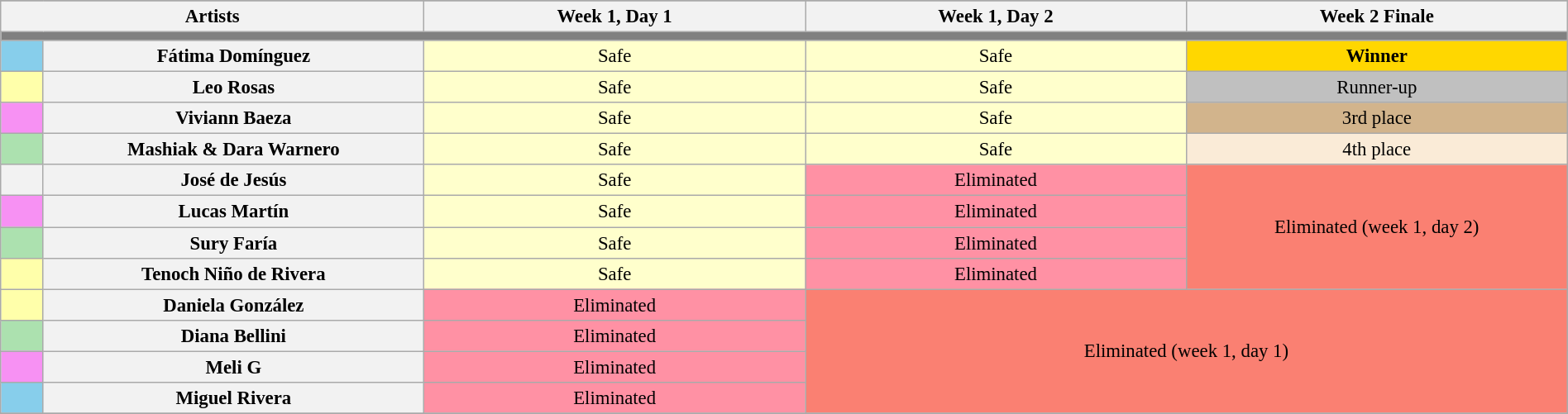<table class="wikitable"  style="text-align:center; font-size:95%; width:100%;">
<tr>
</tr>
<tr>
<th colspan="2">Artists</th>
<th style="width:18%;">Week 1, Day 1</th>
<th style="width:18%;">Week 1, Day 2</th>
<th style="width:18%;">Week 2 Finale</th>
</tr>
<tr>
<th colspan="5" style="background:gray;"></th>
</tr>
<tr>
<th style="background:#87ceeb; width:2%;"></th>
<th style="width:18%;">Fátima Domínguez</th>
<td style="background:#FFFFCC;">Safe</td>
<td style="background:#FFFFCC;">Safe</td>
<td style="background:gold;"><strong>Winner</strong></td>
</tr>
<tr>
<th style="background:#FFFFAA;"></th>
<th>Leo Rosas</th>
<td style="background:#FFFFCC;">Safe</td>
<td style="background:#FFFFCC;">Safe</td>
<td style="background:silver;">Runner-up</td>
</tr>
<tr>
<th style="background:#f791f3;"></th>
<th>Viviann Baeza</th>
<td style="background:#FFFFCC;">Safe</td>
<td style="background:#FFFFCC;">Safe</td>
<td style="background:tan;">3rd place</td>
</tr>
<tr>
<th style="background:#ace1af;"></th>
<th>Mashiak & Dara Warnero</th>
<td style="background:#FFFFCC;">Safe</td>
<td style="background:#FFFFCC;">Safe</td>
<td style="background:AntiqueWhite;">4th place</td>
</tr>
<tr>
<th style="width:1%;" style="background:#87ceeb;"></th>
<th>José de Jesús</th>
<td style="background:#FFFFCC;">Safe</td>
<td style="background:#FF91A4;">Eliminated</td>
<td colspan="1" rowspan="4" style="background:salmon;">Eliminated (week 1, day 2)</td>
</tr>
<tr>
<td style="background:#f791f3;"></td>
<th>Lucas Martín</th>
<td style="background:#FFFFCC;">Safe</td>
<td style="background:#FF91A4;">Eliminated</td>
</tr>
<tr>
<th style="background:#ace1af;"></th>
<th>Sury Faría</th>
<td style="background:#FFFFCC;">Safe</td>
<td style="background:#FF91A4;">Eliminated</td>
</tr>
<tr>
<th style="background:#FFFFAA;"></th>
<th>Tenoch Niño de Rivera</th>
<td style="background:#FFFFCC;">Safe</td>
<td style="background:#FF91A4;">Eliminated</td>
</tr>
<tr>
<th style="background:#FFFFAA;"></th>
<th>Daniela González</th>
<td style="background:#FF91A4;">Eliminated</td>
<td colspan="2" rowspan="4" style="background:salmon;">Eliminated (week 1, day 1)</td>
</tr>
<tr>
<td style="background:#ace1af;"></td>
<th>Diana Bellini</th>
<td style="background:#FF91A4;">Eliminated</td>
</tr>
<tr>
<th style="background:#f791f3;"></th>
<th>Meli G</th>
<td style="background:#FF91A4;">Eliminated</td>
</tr>
<tr>
<th style="background:#87ceeb;"></th>
<th>Miguel Rivera</th>
<td style="background:#FF91A4;">Eliminated</td>
</tr>
<tr>
</tr>
</table>
